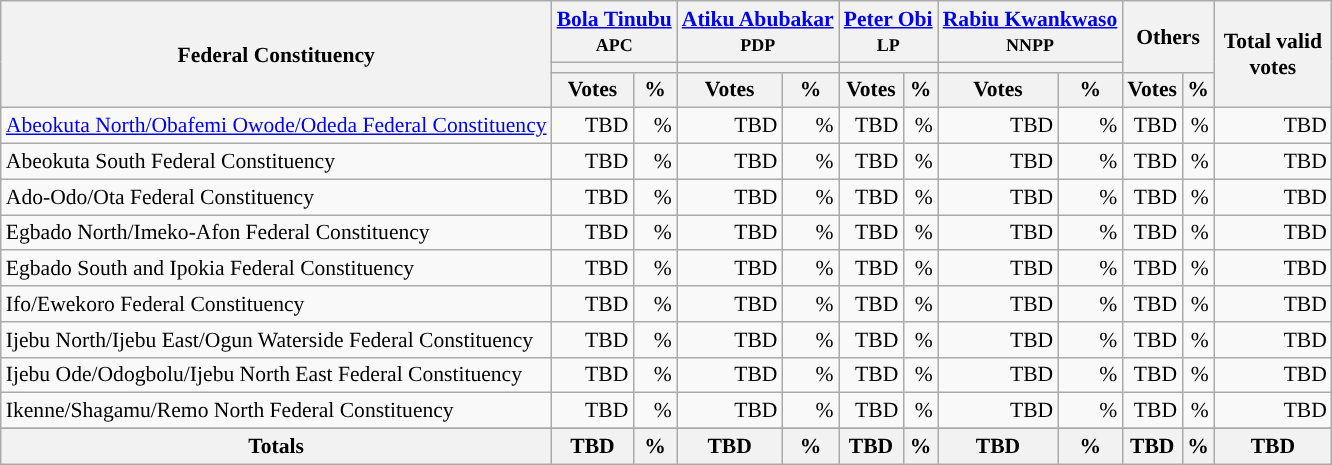<table class="wikitable sortable" style="text-align:right; font-size:90%">
<tr>
<th rowspan="3" style="max-width:7.5em;">Federal Constituency</th>
<th colspan="2"><a href='#'>Bola Tinubu</a><br><small>APC</small></th>
<th colspan="2"><a href='#'>Atiku Abubakar</a><br><small>PDP</small></th>
<th colspan="2"><a href='#'>Peter Obi</a><br><small>LP</small></th>
<th colspan="2"><a href='#'>Rabiu Kwankwaso</a><br><small>NNPP</small></th>
<th colspan="2" rowspan="2">Others</th>
<th rowspan="3" style="max-width:5em;">Total valid votes</th>
</tr>
<tr>
<th colspan=2 style="background-color:"></th>
<th colspan=2 style="background-color:"></th>
<th colspan=2 style="background-color:"></th>
<th colspan=2 style="background-color:"></th>
</tr>
<tr>
<th>Votes</th>
<th>%</th>
<th>Votes</th>
<th>%</th>
<th>Votes</th>
<th>%</th>
<th>Votes</th>
<th>%</th>
<th>Votes</th>
<th>%</th>
</tr>
<tr style="background-color:#">
<td style="text-align:left;"><a href='#'>Abeokuta North/Obafemi Owode/Odeda Federal Constituency</a></td>
<td>TBD</td>
<td>%</td>
<td>TBD</td>
<td>%</td>
<td>TBD</td>
<td>%</td>
<td>TBD</td>
<td>%</td>
<td>TBD</td>
<td>%</td>
<td>TBD</td>
</tr>
<tr style="background-color:#">
<td style="text-align:left;">Abeokuta South Federal Constituency</td>
<td>TBD</td>
<td>%</td>
<td>TBD</td>
<td>%</td>
<td>TBD</td>
<td>%</td>
<td>TBD</td>
<td>%</td>
<td>TBD</td>
<td>%</td>
<td>TBD</td>
</tr>
<tr style="background-color:#">
<td style="text-align:left;">Ado-Odo/Ota Federal Constituency</td>
<td>TBD</td>
<td>%</td>
<td>TBD</td>
<td>%</td>
<td>TBD</td>
<td>%</td>
<td>TBD</td>
<td>%</td>
<td>TBD</td>
<td>%</td>
<td>TBD</td>
</tr>
<tr style="background-color:#">
<td style="text-align:left;">Egbado North/Imeko-Afon Federal Constituency</td>
<td>TBD</td>
<td>%</td>
<td>TBD</td>
<td>%</td>
<td>TBD</td>
<td>%</td>
<td>TBD</td>
<td>%</td>
<td>TBD</td>
<td>%</td>
<td>TBD</td>
</tr>
<tr style="background-color:#">
<td style="text-align:left;">Egbado South and Ipokia Federal Constituency</td>
<td>TBD</td>
<td>%</td>
<td>TBD</td>
<td>%</td>
<td>TBD</td>
<td>%</td>
<td>TBD</td>
<td>%</td>
<td>TBD</td>
<td>%</td>
<td>TBD</td>
</tr>
<tr style="background-color:#">
<td style="text-align:left;">Ifo/Ewekoro Federal Constituency</td>
<td>TBD</td>
<td>%</td>
<td>TBD</td>
<td>%</td>
<td>TBD</td>
<td>%</td>
<td>TBD</td>
<td>%</td>
<td>TBD</td>
<td>%</td>
<td>TBD</td>
</tr>
<tr style="background-color:#">
<td style="text-align:left;">Ijebu North/Ijebu East/Ogun Waterside Federal Constituency</td>
<td>TBD</td>
<td>%</td>
<td>TBD</td>
<td>%</td>
<td>TBD</td>
<td>%</td>
<td>TBD</td>
<td>%</td>
<td>TBD</td>
<td>%</td>
<td>TBD</td>
</tr>
<tr style="background-color:#">
<td style="text-align:left;">Ijebu Ode/Odogbolu/Ijebu North East Federal Constituency</td>
<td>TBD</td>
<td>%</td>
<td>TBD</td>
<td>%</td>
<td>TBD</td>
<td>%</td>
<td>TBD</td>
<td>%</td>
<td>TBD</td>
<td>%</td>
<td>TBD</td>
</tr>
<tr style="background-color:#">
<td style="text-align:left;">Ikenne/Shagamu/Remo North Federal Constituency</td>
<td>TBD</td>
<td>%</td>
<td>TBD</td>
<td>%</td>
<td>TBD</td>
<td>%</td>
<td>TBD</td>
<td>%</td>
<td>TBD</td>
<td>%</td>
<td>TBD</td>
</tr>
<tr>
</tr>
<tr>
<th>Totals</th>
<th>TBD</th>
<th>%</th>
<th>TBD</th>
<th>%</th>
<th>TBD</th>
<th>%</th>
<th>TBD</th>
<th>%</th>
<th>TBD</th>
<th>%</th>
<th>TBD</th>
</tr>
</table>
